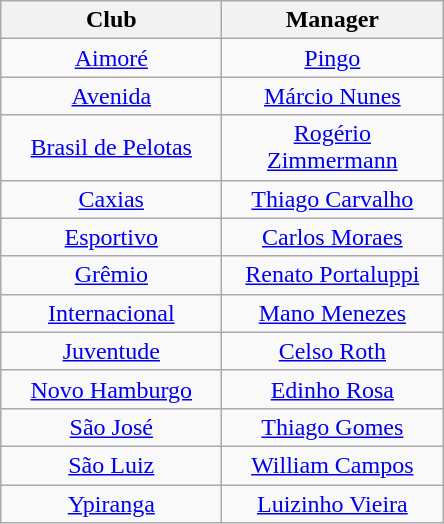<table class="wikitable sortable" style="text-align:center">
<tr>
<th width="140">Club</th>
<th width="140">Manager</th>
</tr>
<tr>
<td><a href='#'>Aimoré</a></td>
<td><a href='#'>Pingo</a></td>
</tr>
<tr>
<td><a href='#'>Avenida</a></td>
<td><a href='#'>Márcio Nunes</a></td>
</tr>
<tr>
<td><a href='#'>Brasil de Pelotas</a></td>
<td><a href='#'>Rogério Zimmermann</a></td>
</tr>
<tr>
<td><a href='#'>Caxias</a></td>
<td><a href='#'>Thiago Carvalho</a></td>
</tr>
<tr>
<td><a href='#'>Esportivo</a></td>
<td><a href='#'>Carlos Moraes</a></td>
</tr>
<tr>
<td><a href='#'>Grêmio</a></td>
<td><a href='#'>Renato Portaluppi</a></td>
</tr>
<tr>
<td><a href='#'>Internacional</a></td>
<td><a href='#'>Mano Menezes</a></td>
</tr>
<tr>
<td><a href='#'>Juventude</a></td>
<td><a href='#'>Celso Roth</a></td>
</tr>
<tr>
<td><a href='#'>Novo Hamburgo</a></td>
<td><a href='#'>Edinho Rosa</a></td>
</tr>
<tr>
<td><a href='#'>São José</a></td>
<td><a href='#'>Thiago Gomes</a></td>
</tr>
<tr>
<td><a href='#'>São Luiz</a></td>
<td><a href='#'>William Campos</a></td>
</tr>
<tr>
<td><a href='#'>Ypiranga</a></td>
<td><a href='#'>Luizinho Vieira</a></td>
</tr>
</table>
